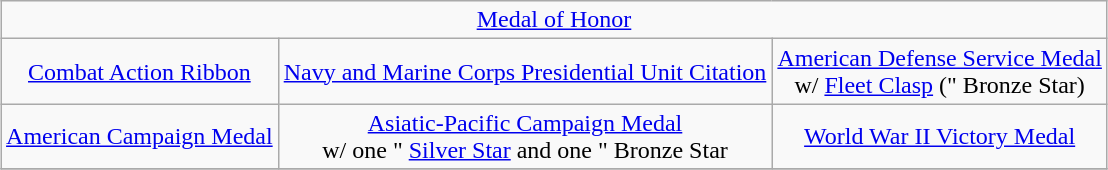<table class="wikitable" style="margin:1em auto; text-align:center;">
<tr>
<td colspan="3"><a href='#'>Medal of Honor</a></td>
</tr>
<tr>
<td><a href='#'>Combat Action Ribbon</a></td>
<td><a href='#'>Navy and Marine Corps Presidential Unit Citation</a></td>
<td><a href='#'>American Defense Service Medal</a><br>w/ <a href='#'>Fleet Clasp</a> (" Bronze Star)</td>
</tr>
<tr>
<td><a href='#'>American Campaign Medal</a></td>
<td><a href='#'>Asiatic-Pacific Campaign Medal</a><br>w/ one " <a href='#'>Silver Star</a> and one " Bronze Star</td>
<td><a href='#'>World War II Victory Medal</a></td>
</tr>
<tr>
</tr>
</table>
